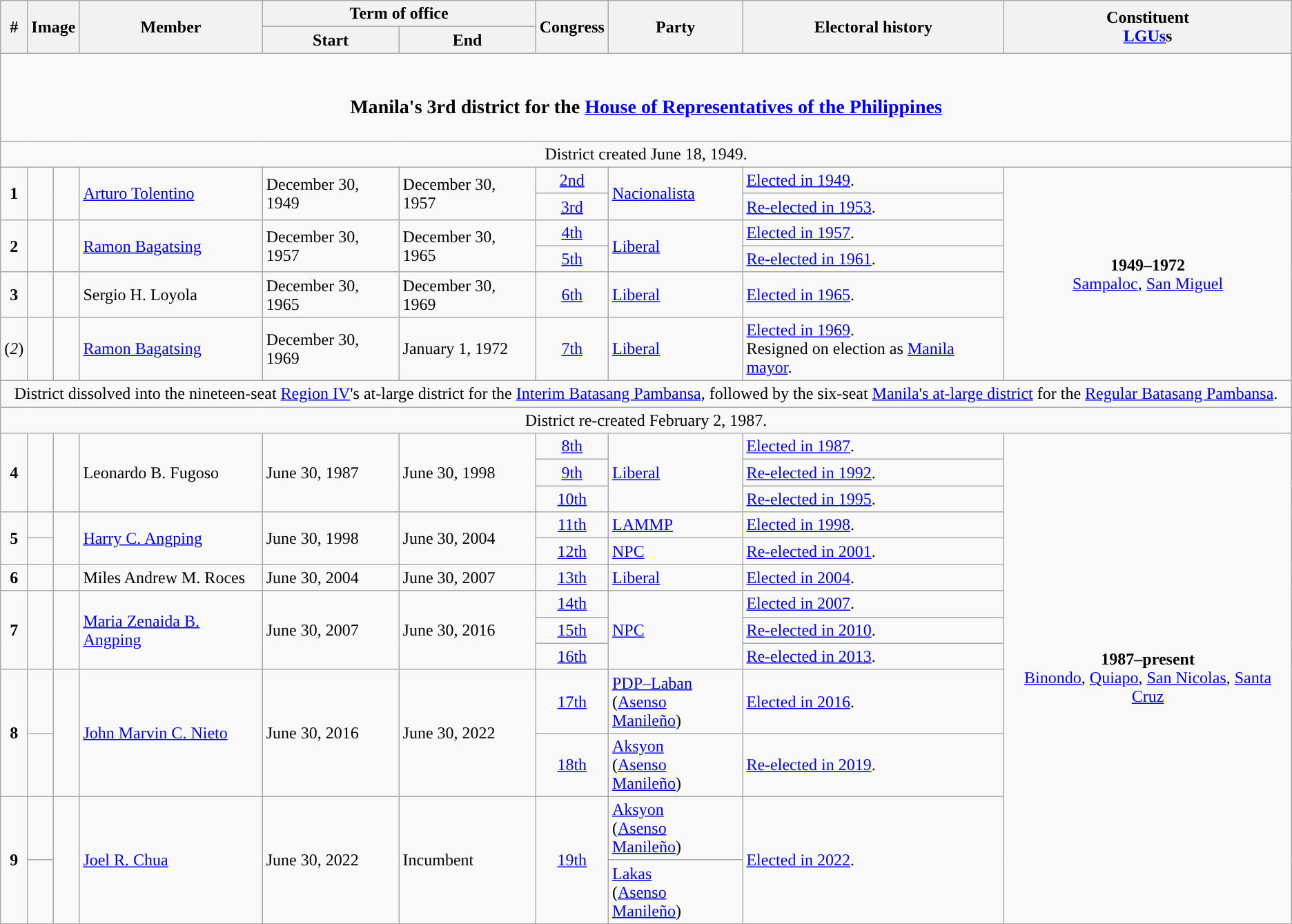<table class=wikitable>
<tr>
<th rowspan="2">#</th>
<th rowspan="2" colspan=2>Image</th>
<th rowspan="2">Member</th>
<th colspan=2>Term of office</th>
<th rowspan="2">Congress</th>
<th rowspan="2">Party</th>
<th rowspan="2">Electoral history</th>
<th rowspan="2">Constituent<br><a href='#'>LGUs</a>s</th>
</tr>
<tr>
<th>Start</th>
<th>End</th>
</tr>
<tr>
<td colspan="10" style="text-align:center;"><br><h3>Manila's 3rd district for the <a href='#'>House of Representatives of the Philippines</a></h3></td>
</tr>
<tr>
<td colspan="10" style="text-align:center;">District created June 18, 1949.</td>
</tr>
<tr>
<td rowspan="2" style="text-align:center;"><strong>1</strong></td>
<td rowspan="2" style="color:inherit;background:"></td>
<td rowspan="2"></td>
<td rowspan="2"><a href='#'>Arturo Tolentino</a></td>
<td rowspan="2">December 30, 1949</td>
<td rowspan="2">December 30, 1957</td>
<td style="text-align:center;"><a href='#'>2nd</a></td>
<td rowspan="2"><a href='#'>Nacionalista</a></td>
<td><a href='#'>Elected in 1949</a>.</td>
<td rowspan="6" style="text-align:center;"><strong>1949–1972</strong><br><a href='#'>Sampaloc</a>, <a href='#'>San Miguel</a></td>
</tr>
<tr>
<td style="text-align:center;"><a href='#'>3rd</a></td>
<td><a href='#'>Re-elected in 1953</a>.</td>
</tr>
<tr>
<td rowspan="2" style="text-align:center;"><strong>2</strong></td>
<td rowspan="2" style="color:inherit;background:"></td>
<td rowspan="2"></td>
<td rowspan="2"><a href='#'>Ramon Bagatsing</a></td>
<td rowspan="2">December 30, 1957</td>
<td rowspan="2">December 30, 1965</td>
<td style="text-align:center;"><a href='#'>4th</a></td>
<td rowspan="2"><a href='#'>Liberal</a></td>
<td><a href='#'>Elected in 1957</a>.</td>
</tr>
<tr>
<td style="text-align:center;"><a href='#'>5th</a></td>
<td><a href='#'>Re-elected in 1961</a>.</td>
</tr>
<tr>
<td style="text-align:center;"><strong>3</strong></td>
<td style="color:inherit;background:"></td>
<td></td>
<td>Sergio H. Loyola</td>
<td>December 30, 1965</td>
<td>December 30, 1969</td>
<td style="text-align:center;"><a href='#'>6th</a></td>
<td><a href='#'>Liberal</a></td>
<td><a href='#'>Elected in 1965</a>.</td>
</tr>
<tr>
<td style="text-align:center;">(<em>2</em>)</td>
<td style="color:inherit;background:"></td>
<td></td>
<td><a href='#'>Ramon Bagatsing</a></td>
<td>December 30, 1969</td>
<td>January 1, 1972</td>
<td style="text-align:center;"><a href='#'>7th</a></td>
<td><a href='#'>Liberal</a></td>
<td><a href='#'>Elected in 1969</a>.<br>Resigned on election as <a href='#'>Manila mayor</a>.</td>
</tr>
<tr>
<td colspan="10" style="text-align:center;">District dissolved into the nineteen-seat <a href='#'>Region IV</a>'s at-large district for the <a href='#'>Interim Batasang Pambansa</a>, followed by the six-seat <a href='#'>Manila's at-large district</a> for the <a href='#'>Regular Batasang Pambansa</a>.</td>
</tr>
<tr>
<td colspan="10" style="text-align:center;">District re-created February 2, 1987.</td>
</tr>
<tr>
<td rowspan="3" style="text-align:center;"><strong>4</strong></td>
<td rowspan="3" style="color:inherit;background:"></td>
<td rowspan="3"></td>
<td rowspan="3">Leonardo B. Fugoso</td>
<td rowspan="3">June 30, 1987</td>
<td rowspan="3">June 30, 1998</td>
<td style="text-align:center;"><a href='#'>8th</a></td>
<td rowspan="3"><a href='#'>Liberal</a></td>
<td><a href='#'>Elected in 1987</a>.</td>
<td rowspan="13" style="text-align:center;"><strong>1987–present</strong><br><a href='#'>Binondo</a>, <a href='#'>Quiapo</a>, <a href='#'>San Nicolas</a>, <a href='#'>Santa Cruz</a></td>
</tr>
<tr>
<td style="text-align:center;"><a href='#'>9th</a></td>
<td><a href='#'>Re-elected in 1992</a>.</td>
</tr>
<tr>
<td style="text-align:center;"><a href='#'>10th</a></td>
<td><a href='#'>Re-elected in 1995</a>.</td>
</tr>
<tr>
<td rowspan="2" style="text-align:center;"><strong>5</strong></td>
<td style="color:inherit;background:"></td>
<td rowspan="2"></td>
<td rowspan="2"><a href='#'>Harry C. Angping</a></td>
<td rowspan="2">June 30, 1998</td>
<td rowspan="2">June 30, 2004</td>
<td style="text-align:center;"><a href='#'>11th</a></td>
<td><a href='#'>LAMMP</a></td>
<td><a href='#'>Elected in 1998</a>.</td>
</tr>
<tr>
<td style="color:inherit;background:"></td>
<td style="text-align:center;"><a href='#'>12th</a></td>
<td><a href='#'>NPC</a></td>
<td><a href='#'>Re-elected in 2001</a>.</td>
</tr>
<tr>
<td style="text-align:center;"><strong>6</strong></td>
<td style="color:inherit;background:"></td>
<td></td>
<td>Miles Andrew M. Roces</td>
<td>June 30, 2004</td>
<td>June 30, 2007</td>
<td style="text-align:center;"><a href='#'>13th</a></td>
<td><a href='#'>Liberal</a></td>
<td><a href='#'>Elected in 2004</a>.</td>
</tr>
<tr>
<td rowspan="3" style="text-align:center;"><strong>7</strong></td>
<td rowspan="3" style="color:inherit;background:"></td>
<td rowspan="3"></td>
<td rowspan="3"><a href='#'>Maria Zenaida B. Angping</a></td>
<td rowspan="3">June 30, 2007</td>
<td rowspan="3">June 30, 2016</td>
<td style="text-align:center;"><a href='#'>14th</a></td>
<td rowspan="3"><a href='#'>NPC</a></td>
<td><a href='#'>Elected in 2007</a>.</td>
</tr>
<tr>
<td style="text-align:center;"><a href='#'>15th</a></td>
<td><a href='#'>Re-elected in 2010</a>.</td>
</tr>
<tr>
<td style="text-align:center;"><a href='#'>16th</a></td>
<td><a href='#'>Re-elected in 2013</a>.</td>
</tr>
<tr>
<td rowspan="2" style="text-align:center;"><strong>8</strong></td>
<td style="color:inherit;background:"></td>
<td rowspan="2"></td>
<td rowspan="2"><a href='#'>John Marvin C. Nieto</a></td>
<td rowspan="2">June 30, 2016</td>
<td rowspan="2">June 30, 2022</td>
<td style="text-align:center;"><a href='#'>17th</a></td>
<td><a href='#'>PDP–Laban</a><br>(<a href='#'>Asenso Manileño</a>)</td>
<td><a href='#'>Elected in 2016</a>.</td>
</tr>
<tr>
<td style="color:inherit;background:"></td>
<td style="text-align:center;"><a href='#'>18th</a></td>
<td><a href='#'>Aksyon</a><br>(<a href='#'>Asenso Manileño</a>)</td>
<td><a href='#'>Re-elected in 2019</a>.</td>
</tr>
<tr>
<td style="text-align:center;" rowspan="2"><strong>9</strong></td>
<td style="color:inherit;background:"></td>
<td rowspan="2"></td>
<td rowspan="2"><a href='#'>Joel R. Chua</a></td>
<td rowspan="2">June 30, 2022</td>
<td rowspan="2">Incumbent</td>
<td style="text-align:center;" rowspan="2"><a href='#'>19th</a></td>
<td><a href='#'>Aksyon</a><br>(<a href='#'>Asenso Manileño</a>)</td>
<td rowspan="2"><a href='#'>Elected in 2022</a>.</td>
</tr>
<tr>
<td style="color:inherit;background:"></td>
<td><a href='#'>Lakas</a><br>(<a href='#'>Asenso Manileño</a>)</td>
</tr>
</table>
